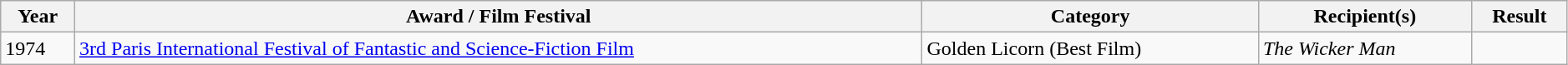<table class="wikitable" style="width: 99%;">
<tr>
<th scope="col">Year</th>
<th scope="col">Award / Film Festival</th>
<th scope="col">Category</th>
<th scope="col">Recipient(s)</th>
<th scope="col">Result</th>
</tr>
<tr>
<td>1974</td>
<td><a href='#'>3rd Paris International Festival of Fantastic and Science-Fiction Film</a></td>
<td>Golden Licorn (Best Film)</td>
<td><em>The Wicker Man</em></td>
<td></td>
</tr>
</table>
